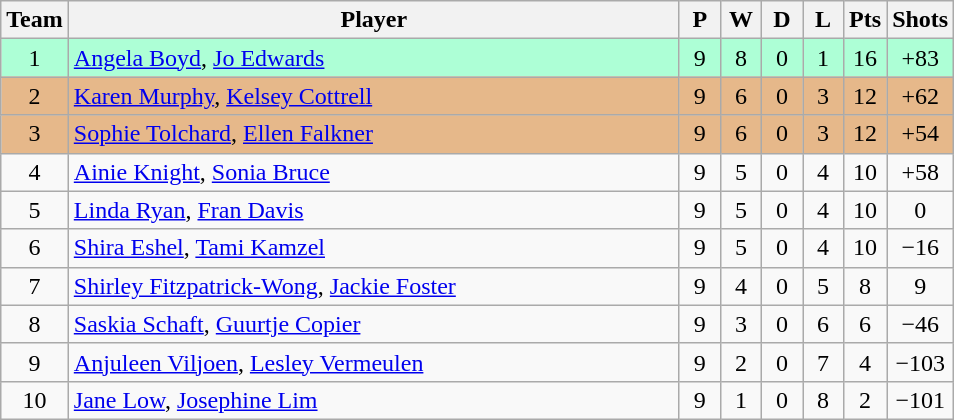<table class="wikitable" style="font-size: 100%">
<tr>
<th width=20>Team</th>
<th width=400>Player</th>
<th width=20>P</th>
<th width=20>W</th>
<th width=20>D</th>
<th width=20>L</th>
<th width=20>Pts</th>
<th width=20>Shots</th>
</tr>
<tr align=center style="background: #ADFFD6;">
<td>1</td>
<td align="left"> <a href='#'>Angela Boyd</a>, <a href='#'>Jo Edwards</a></td>
<td>9</td>
<td>8</td>
<td>0</td>
<td>1</td>
<td>16</td>
<td>+83</td>
</tr>
<tr align=center style="background: #E6B88A;">
<td>2</td>
<td align="left"> <a href='#'>Karen Murphy</a>, <a href='#'>Kelsey Cottrell</a></td>
<td>9</td>
<td>6</td>
<td>0</td>
<td>3</td>
<td>12</td>
<td>+62</td>
</tr>
<tr align=center style="background: #E6B88A;">
<td>3</td>
<td align="left"> <a href='#'>Sophie Tolchard</a>, <a href='#'>Ellen Falkner</a></td>
<td>9</td>
<td>6</td>
<td>0</td>
<td>3</td>
<td>12</td>
<td>+54</td>
</tr>
<tr align=center>
<td>4</td>
<td align="left"> <a href='#'>Ainie Knight</a>, <a href='#'>Sonia Bruce</a></td>
<td>9</td>
<td>5</td>
<td>0</td>
<td>4</td>
<td>10</td>
<td>+58</td>
</tr>
<tr align=center>
<td>5</td>
<td align="left"> <a href='#'>Linda Ryan</a>, <a href='#'>Fran Davis</a></td>
<td>9</td>
<td>5</td>
<td>0</td>
<td>4</td>
<td>10</td>
<td>0</td>
</tr>
<tr align=center>
<td>6</td>
<td align="left"> <a href='#'>Shira Eshel</a>, <a href='#'>Tami Kamzel</a></td>
<td>9</td>
<td>5</td>
<td>0</td>
<td>4</td>
<td>10</td>
<td>−16</td>
</tr>
<tr align=center>
<td>7</td>
<td align="left"> <a href='#'>Shirley Fitzpatrick-Wong</a>, <a href='#'>Jackie Foster</a></td>
<td>9</td>
<td>4</td>
<td>0</td>
<td>5</td>
<td>8</td>
<td>9</td>
</tr>
<tr align=center>
<td>8</td>
<td align="left"> <a href='#'>Saskia Schaft</a>, <a href='#'>Guurtje Copier</a></td>
<td>9</td>
<td>3</td>
<td>0</td>
<td>6</td>
<td>6</td>
<td>−46</td>
</tr>
<tr align=center>
<td>9</td>
<td align="left"> <a href='#'>Anjuleen Viljoen</a>, <a href='#'>Lesley Vermeulen</a></td>
<td>9</td>
<td>2</td>
<td>0</td>
<td>7</td>
<td>4</td>
<td>−103</td>
</tr>
<tr align=center>
<td>10</td>
<td align="left"> <a href='#'>Jane Low</a>, <a href='#'>Josephine Lim</a></td>
<td>9</td>
<td>1</td>
<td>0</td>
<td>8</td>
<td>2</td>
<td>−101</td>
</tr>
</table>
